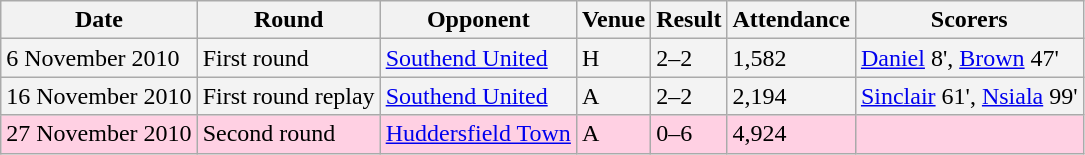<table class="wikitable">
<tr>
<th>Date</th>
<th>Round</th>
<th>Opponent</th>
<th>Venue</th>
<th>Result</th>
<th>Attendance</th>
<th>Scorers</th>
</tr>
<tr style="background-color: #f3f3f3;">
<td>6 November 2010</td>
<td>First round</td>
<td><a href='#'>Southend United</a></td>
<td>H</td>
<td>2–2</td>
<td>1,582</td>
<td><a href='#'>Daniel</a> 8', <a href='#'>Brown</a> 47'</td>
</tr>
<tr style="background-color: #f3f3f3;">
<td>16 November 2010</td>
<td>First round replay</td>
<td><a href='#'>Southend United</a></td>
<td>A</td>
<td>2–2 </td>
<td>2,194</td>
<td><a href='#'>Sinclair</a> 61', <a href='#'>Nsiala</a> 99'</td>
</tr>
<tr style="background-color: #ffd0e3;">
<td>27 November 2010</td>
<td>Second round</td>
<td><a href='#'>Huddersfield Town</a></td>
<td>A</td>
<td>0–6</td>
<td>4,924</td>
<td></td>
</tr>
</table>
